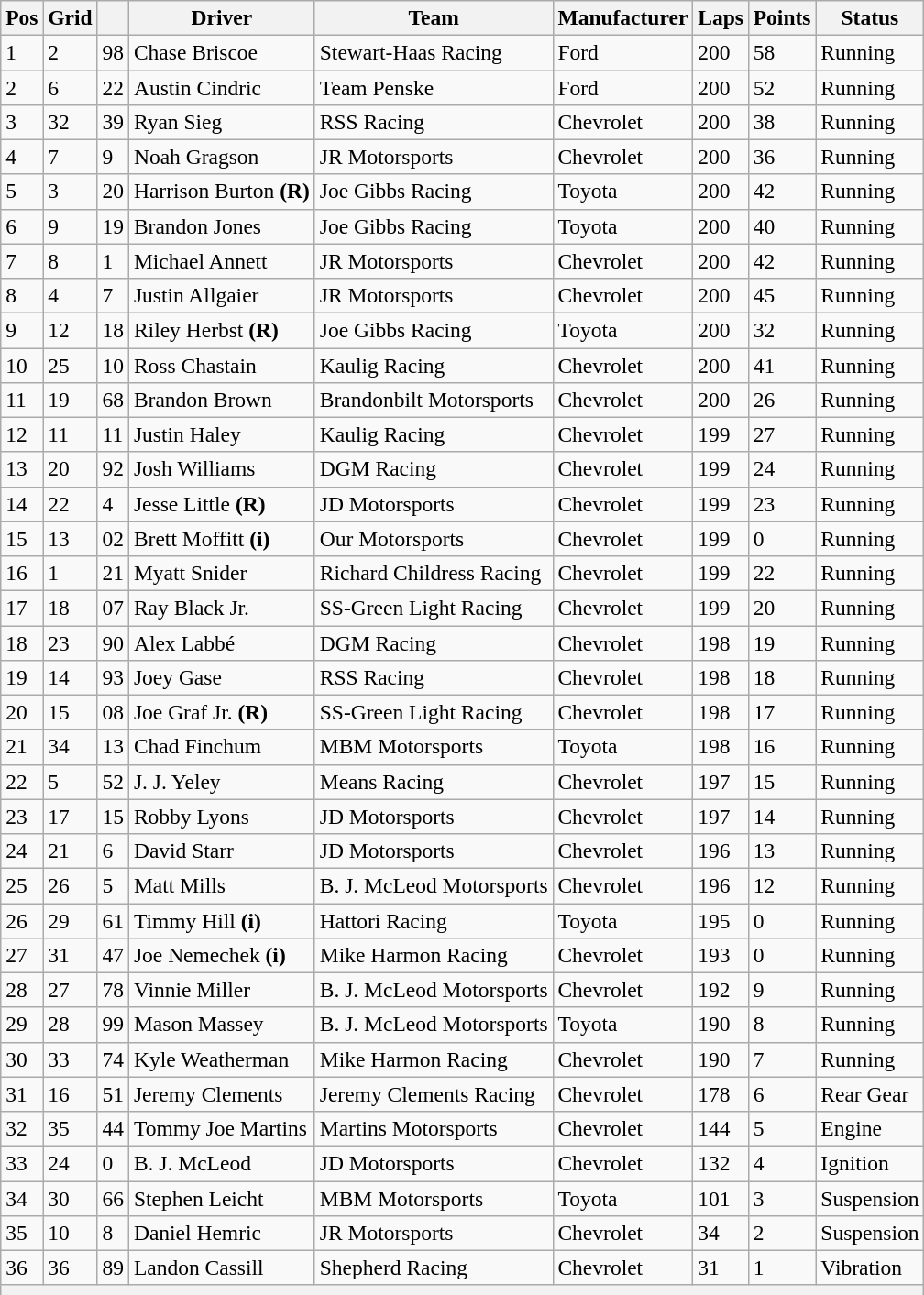<table class="wikitable" style="font-size:98%">
<tr>
<th>Pos</th>
<th>Grid</th>
<th></th>
<th>Driver</th>
<th>Team</th>
<th>Manufacturer</th>
<th>Laps</th>
<th>Points</th>
<th>Status</th>
</tr>
<tr>
<td>1</td>
<td>2</td>
<td>98</td>
<td>Chase Briscoe</td>
<td>Stewart-Haas Racing</td>
<td>Ford</td>
<td>200</td>
<td>58</td>
<td>Running</td>
</tr>
<tr>
<td>2</td>
<td>6</td>
<td>22</td>
<td>Austin Cindric</td>
<td>Team Penske</td>
<td>Ford</td>
<td>200</td>
<td>52</td>
<td>Running</td>
</tr>
<tr>
<td>3</td>
<td>32</td>
<td>39</td>
<td>Ryan Sieg</td>
<td>RSS Racing</td>
<td>Chevrolet</td>
<td>200</td>
<td>38</td>
<td>Running</td>
</tr>
<tr>
<td>4</td>
<td>7</td>
<td>9</td>
<td>Noah Gragson</td>
<td>JR Motorsports</td>
<td>Chevrolet</td>
<td>200</td>
<td>36</td>
<td>Running</td>
</tr>
<tr>
<td>5</td>
<td>3</td>
<td>20</td>
<td>Harrison Burton <strong>(R)</strong></td>
<td>Joe Gibbs Racing</td>
<td>Toyota</td>
<td>200</td>
<td>42</td>
<td>Running</td>
</tr>
<tr>
<td>6</td>
<td>9</td>
<td>19</td>
<td>Brandon Jones</td>
<td>Joe Gibbs Racing</td>
<td>Toyota</td>
<td>200</td>
<td>40</td>
<td>Running</td>
</tr>
<tr>
<td>7</td>
<td>8</td>
<td>1</td>
<td>Michael Annett</td>
<td>JR Motorsports</td>
<td>Chevrolet</td>
<td>200</td>
<td>42</td>
<td>Running</td>
</tr>
<tr>
<td>8</td>
<td>4</td>
<td>7</td>
<td>Justin Allgaier</td>
<td>JR Motorsports</td>
<td>Chevrolet</td>
<td>200</td>
<td>45</td>
<td>Running</td>
</tr>
<tr>
<td>9</td>
<td>12</td>
<td>18</td>
<td>Riley Herbst <strong>(R)</strong></td>
<td>Joe Gibbs Racing</td>
<td>Toyota</td>
<td>200</td>
<td>32</td>
<td>Running</td>
</tr>
<tr>
<td>10</td>
<td>25</td>
<td>10</td>
<td>Ross Chastain</td>
<td>Kaulig Racing</td>
<td>Chevrolet</td>
<td>200</td>
<td>41</td>
<td>Running</td>
</tr>
<tr>
<td>11</td>
<td>19</td>
<td>68</td>
<td>Brandon Brown</td>
<td>Brandonbilt Motorsports</td>
<td>Chevrolet</td>
<td>200</td>
<td>26</td>
<td>Running</td>
</tr>
<tr>
<td>12</td>
<td>11</td>
<td>11</td>
<td>Justin Haley</td>
<td>Kaulig Racing</td>
<td>Chevrolet</td>
<td>199</td>
<td>27</td>
<td>Running</td>
</tr>
<tr>
<td>13</td>
<td>20</td>
<td>92</td>
<td>Josh Williams</td>
<td>DGM Racing</td>
<td>Chevrolet</td>
<td>199</td>
<td>24</td>
<td>Running</td>
</tr>
<tr>
<td>14</td>
<td>22</td>
<td>4</td>
<td>Jesse Little <strong>(R)</strong></td>
<td>JD Motorsports</td>
<td>Chevrolet</td>
<td>199</td>
<td>23</td>
<td>Running</td>
</tr>
<tr>
<td>15</td>
<td>13</td>
<td>02</td>
<td>Brett Moffitt <strong>(i)</strong></td>
<td>Our Motorsports</td>
<td>Chevrolet</td>
<td>199</td>
<td>0</td>
<td>Running</td>
</tr>
<tr>
<td>16</td>
<td>1</td>
<td>21</td>
<td>Myatt Snider</td>
<td>Richard Childress Racing</td>
<td>Chevrolet</td>
<td>199</td>
<td>22</td>
<td>Running</td>
</tr>
<tr>
<td>17</td>
<td>18</td>
<td>07</td>
<td>Ray Black Jr.</td>
<td>SS-Green Light Racing</td>
<td>Chevrolet</td>
<td>199</td>
<td>20</td>
<td>Running</td>
</tr>
<tr>
<td>18</td>
<td>23</td>
<td>90</td>
<td>Alex Labbé</td>
<td>DGM Racing</td>
<td>Chevrolet</td>
<td>198</td>
<td>19</td>
<td>Running</td>
</tr>
<tr>
<td>19</td>
<td>14</td>
<td>93</td>
<td>Joey Gase</td>
<td>RSS Racing</td>
<td>Chevrolet</td>
<td>198</td>
<td>18</td>
<td>Running</td>
</tr>
<tr>
<td>20</td>
<td>15</td>
<td>08</td>
<td>Joe Graf Jr. <strong>(R)</strong></td>
<td>SS-Green Light Racing</td>
<td>Chevrolet</td>
<td>198</td>
<td>17</td>
<td>Running</td>
</tr>
<tr>
<td>21</td>
<td>34</td>
<td>13</td>
<td>Chad Finchum</td>
<td>MBM Motorsports</td>
<td>Toyota</td>
<td>198</td>
<td>16</td>
<td>Running</td>
</tr>
<tr>
<td>22</td>
<td>5</td>
<td>52</td>
<td>J. J. Yeley</td>
<td>Means Racing</td>
<td>Chevrolet</td>
<td>197</td>
<td>15</td>
<td>Running</td>
</tr>
<tr>
<td>23</td>
<td>17</td>
<td>15</td>
<td>Robby Lyons</td>
<td>JD Motorsports</td>
<td>Chevrolet</td>
<td>197</td>
<td>14</td>
<td>Running</td>
</tr>
<tr>
<td>24</td>
<td>21</td>
<td>6</td>
<td>David Starr</td>
<td>JD Motorsports</td>
<td>Chevrolet</td>
<td>196</td>
<td>13</td>
<td>Running</td>
</tr>
<tr>
<td>25</td>
<td>26</td>
<td>5</td>
<td>Matt Mills</td>
<td>B. J. McLeod Motorsports</td>
<td>Chevrolet</td>
<td>196</td>
<td>12</td>
<td>Running</td>
</tr>
<tr>
<td>26</td>
<td>29</td>
<td>61</td>
<td>Timmy Hill <strong>(i)</strong></td>
<td>Hattori Racing</td>
<td>Toyota</td>
<td>195</td>
<td>0</td>
<td>Running</td>
</tr>
<tr>
<td>27</td>
<td>31</td>
<td>47</td>
<td>Joe Nemechek <strong>(i)</strong></td>
<td>Mike Harmon Racing</td>
<td>Chevrolet</td>
<td>193</td>
<td>0</td>
<td>Running</td>
</tr>
<tr>
<td>28</td>
<td>27</td>
<td>78</td>
<td>Vinnie Miller</td>
<td>B. J. McLeod Motorsports</td>
<td>Chevrolet</td>
<td>192</td>
<td>9</td>
<td>Running</td>
</tr>
<tr>
<td>29</td>
<td>28</td>
<td>99</td>
<td>Mason Massey</td>
<td>B. J. McLeod Motorsports</td>
<td>Toyota</td>
<td>190</td>
<td>8</td>
<td>Running</td>
</tr>
<tr>
<td>30</td>
<td>33</td>
<td>74</td>
<td>Kyle Weatherman</td>
<td>Mike Harmon Racing</td>
<td>Chevrolet</td>
<td>190</td>
<td>7</td>
<td>Running</td>
</tr>
<tr>
<td>31</td>
<td>16</td>
<td>51</td>
<td>Jeremy Clements</td>
<td>Jeremy Clements Racing</td>
<td>Chevrolet</td>
<td>178</td>
<td>6</td>
<td>Rear Gear</td>
</tr>
<tr>
<td>32</td>
<td>35</td>
<td>44</td>
<td>Tommy Joe Martins</td>
<td>Martins Motorsports</td>
<td>Chevrolet</td>
<td>144</td>
<td>5</td>
<td>Engine</td>
</tr>
<tr>
<td>33</td>
<td>24</td>
<td>0</td>
<td>B. J. McLeod</td>
<td>JD Motorsports</td>
<td>Chevrolet</td>
<td>132</td>
<td>4</td>
<td>Ignition</td>
</tr>
<tr>
<td>34</td>
<td>30</td>
<td>66</td>
<td>Stephen Leicht</td>
<td>MBM Motorsports</td>
<td>Toyota</td>
<td>101</td>
<td>3</td>
<td>Suspension</td>
</tr>
<tr>
<td>35</td>
<td>10</td>
<td>8</td>
<td>Daniel Hemric</td>
<td>JR Motorsports</td>
<td>Chevrolet</td>
<td>34</td>
<td>2</td>
<td>Suspension</td>
</tr>
<tr>
<td>36</td>
<td>36</td>
<td>89</td>
<td>Landon Cassill</td>
<td>Shepherd Racing</td>
<td>Chevrolet</td>
<td>31</td>
<td>1</td>
<td>Vibration</td>
</tr>
<tr>
<th colspan="9"></th>
</tr>
<tr>
</tr>
</table>
